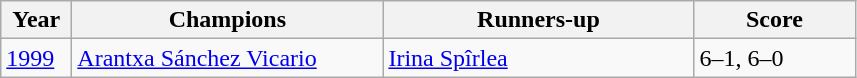<table class="wikitable">
<tr>
<th style="width:40px">Year</th>
<th style="width:200px">Champions</th>
<th style="width:200px">Runners-up</th>
<th style="width:100px" class="unsortable">Score</th>
</tr>
<tr>
<td><a href='#'>1999</a></td>
<td> <a href='#'>Arantxa Sánchez Vicario</a></td>
<td> <a href='#'>Irina Spîrlea</a></td>
<td>6–1, 6–0</td>
</tr>
</table>
